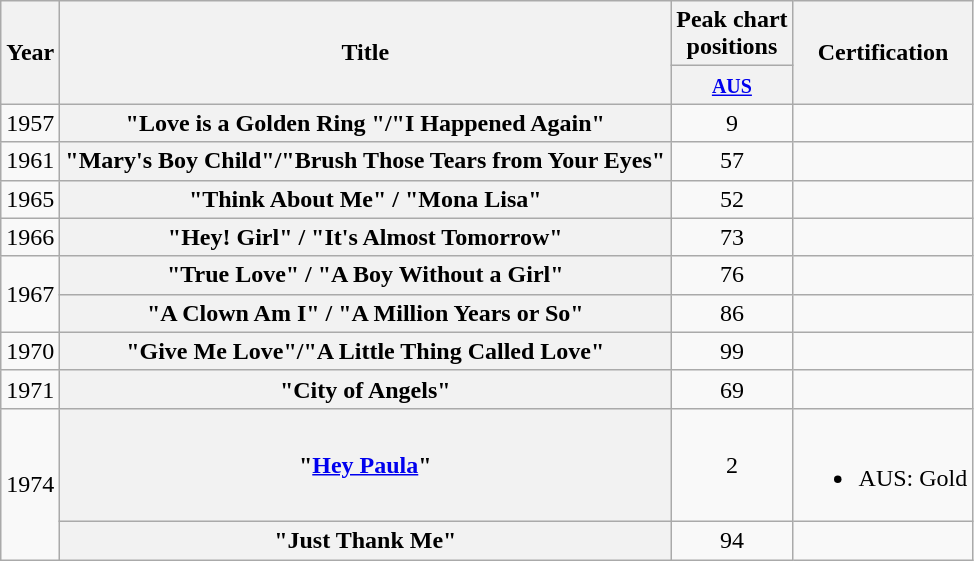<table class="wikitable plainrowheaders" style="text-align:center;" border="1">
<tr>
<th scope="col" rowspan="2">Year</th>
<th scope="col" rowspan="2">Title</th>
<th scope="col" colspan="1">Peak chart<br>positions</th>
<th scope="col" rowspan="2">Certification</th>
</tr>
<tr>
<th scope="col" style="text-align:center;"><small><a href='#'>AUS</a></small><br></th>
</tr>
<tr>
<td>1957</td>
<th scope="row">"Love is a Golden Ring "/"I Happened Again"</th>
<td style="text-align:center;">9</td>
<td></td>
</tr>
<tr>
<td>1961</td>
<th scope="row">"Mary's Boy Child"/"Brush Those Tears from Your Eyes"</th>
<td style="text-align:center;">57</td>
<td></td>
</tr>
<tr>
<td>1965</td>
<th scope="row">"Think About Me" / "Mona Lisa"</th>
<td style="text-align:center;">52</td>
<td></td>
</tr>
<tr>
<td>1966</td>
<th scope="row">"Hey! Girl" / "It's Almost Tomorrow"</th>
<td style="text-align:center;">73</td>
<td></td>
</tr>
<tr>
<td rowspan="2">1967</td>
<th scope="row">"True Love" / "A Boy Without a Girl"</th>
<td style="text-align:center;">76</td>
<td></td>
</tr>
<tr>
<th scope="row">"A Clown Am I" / "A Million Years or So"</th>
<td style="text-align:center;">86</td>
<td></td>
</tr>
<tr>
<td>1970</td>
<th scope="row">"Give Me Love"/"A Little Thing Called Love"</th>
<td style="text-align:center;">99</td>
<td></td>
</tr>
<tr>
<td>1971</td>
<th scope="row">"City of Angels"</th>
<td style="text-align:center;">69</td>
<td></td>
</tr>
<tr>
<td rowspan="2">1974</td>
<th scope="row">"<a href='#'>Hey Paula</a>" </th>
<td style="text-align:center;">2</td>
<td><br><ul><li>AUS: Gold</li></ul></td>
</tr>
<tr>
<th scope="row">"Just Thank Me"</th>
<td style="text-align:center;">94</td>
<td></td>
</tr>
</table>
